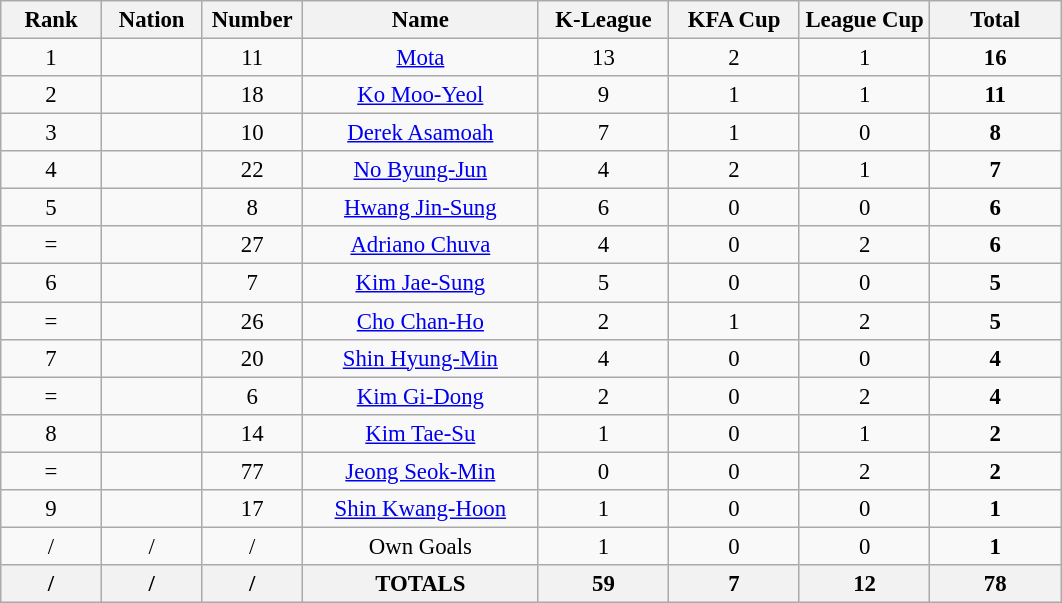<table class="wikitable" style="font-size: 95%; text-align: center;">
<tr>
<th width=60>Rank</th>
<th width=60>Nation</th>
<th width=60>Number</th>
<th width=150>Name</th>
<th width=80>K-League</th>
<th width=80>KFA Cup</th>
<th width=80>League Cup</th>
<th width=80>Total</th>
</tr>
<tr>
<td>1</td>
<td></td>
<td>11</td>
<td><a href='#'>Mota</a></td>
<td>13</td>
<td>2</td>
<td>1</td>
<td><strong>16</strong></td>
</tr>
<tr>
<td>2</td>
<td></td>
<td>18</td>
<td><a href='#'>Ko Moo-Yeol</a></td>
<td>9</td>
<td>1</td>
<td>1</td>
<td><strong>11</strong></td>
</tr>
<tr>
<td>3</td>
<td></td>
<td>10</td>
<td><a href='#'>Derek Asamoah</a></td>
<td>7</td>
<td>1</td>
<td>0</td>
<td><strong>8</strong></td>
</tr>
<tr>
<td>4</td>
<td></td>
<td>22</td>
<td><a href='#'>No Byung-Jun</a></td>
<td>4</td>
<td>2</td>
<td>1</td>
<td><strong>7</strong></td>
</tr>
<tr>
<td>5</td>
<td></td>
<td>8</td>
<td><a href='#'>Hwang Jin-Sung</a></td>
<td>6</td>
<td>0</td>
<td>0</td>
<td><strong>6</strong></td>
</tr>
<tr>
<td>=</td>
<td></td>
<td>27</td>
<td><a href='#'>Adriano Chuva</a></td>
<td>4</td>
<td>0</td>
<td>2</td>
<td><strong>6</strong></td>
</tr>
<tr>
<td>6</td>
<td></td>
<td>7</td>
<td><a href='#'>Kim Jae-Sung</a></td>
<td>5</td>
<td>0</td>
<td>0</td>
<td><strong>5</strong></td>
</tr>
<tr>
<td>=</td>
<td></td>
<td>26</td>
<td><a href='#'>Cho Chan-Ho</a></td>
<td>2</td>
<td>1</td>
<td>2</td>
<td><strong>5</strong></td>
</tr>
<tr>
<td>7</td>
<td></td>
<td>20</td>
<td><a href='#'>Shin Hyung-Min</a></td>
<td>4</td>
<td>0</td>
<td>0</td>
<td><strong>4</strong></td>
</tr>
<tr>
<td>=</td>
<td></td>
<td>6</td>
<td><a href='#'>Kim Gi-Dong</a></td>
<td>2</td>
<td>0</td>
<td>2</td>
<td><strong>4</strong></td>
</tr>
<tr>
<td>8</td>
<td></td>
<td>14</td>
<td><a href='#'>Kim Tae-Su</a></td>
<td>1</td>
<td>0</td>
<td>1</td>
<td><strong>2</strong></td>
</tr>
<tr>
<td>=</td>
<td></td>
<td>77</td>
<td><a href='#'>Jeong Seok-Min</a></td>
<td>0</td>
<td>0</td>
<td>2</td>
<td><strong>2</strong></td>
</tr>
<tr>
<td>9</td>
<td></td>
<td>17</td>
<td><a href='#'>Shin Kwang-Hoon</a></td>
<td>1</td>
<td>0</td>
<td>0</td>
<td><strong>1</strong></td>
</tr>
<tr>
<td>/</td>
<td>/</td>
<td>/</td>
<td>Own Goals</td>
<td>1</td>
<td>0</td>
<td>0</td>
<td><strong>1</strong></td>
</tr>
<tr>
<th>/</th>
<th>/</th>
<th>/</th>
<th>TOTALS</th>
<th>59</th>
<th>7</th>
<th>12</th>
<th>78</th>
</tr>
</table>
